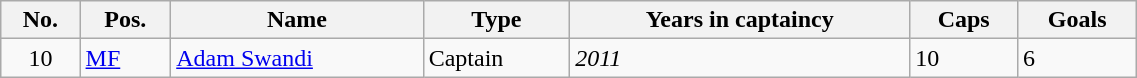<table class="wikitable" style="width:60%;">
<tr>
<th>No.</th>
<th>Pos.</th>
<th>Name</th>
<th>Type</th>
<th>Years in captaincy</th>
<th>Caps</th>
<th>Goals</th>
</tr>
<tr>
<td align=center>10</td>
<td><a href='#'>MF</a></td>
<td><a href='#'>Adam Swandi</a></td>
<td>Captain</td>
<td><em>2011</em></td>
<td>10</td>
<td>6</td>
</tr>
</table>
